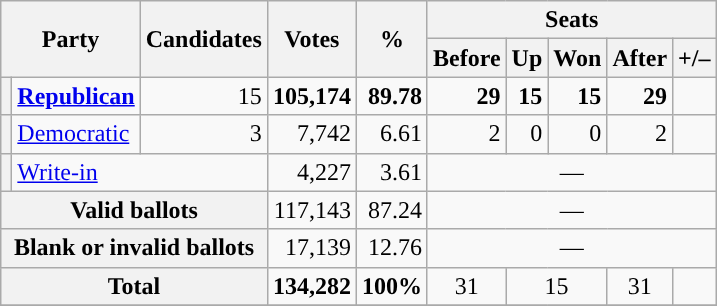<table class="wikitable">
<tr>
<th rowspan="2" colspan="2">Party</th>
<th rowspan="2">Candidates</th>
<th rowspan="2">Votes</th>
<th rowspan="2">%</th>
<th colspan="5">Seats</th>
</tr>
<tr>
<th>Before<br></th>
<th>Up</th>
<th>Won</th>
<th>After<br></th>
<th>+/–</th>
</tr>
<tr>
<th style="background-color:"></th>
<td><strong><a href='#'>Republican</a></strong></td>
<td align="right">15</td>
<td align="right"><strong>105,174</strong></td>
<td align="right"><strong>89.78</strong></td>
<td align="right"><strong>29</strong></td>
<td align="right"><strong>15</strong></td>
<td align="right"><strong>15</strong></td>
<td align="right"><strong>29</strong></td>
<td align="right"></td>
</tr>
<tr>
<th style="background-color:"></th>
<td><a href='#'>Democratic</a></td>
<td align="right">3</td>
<td align="right">7,742</td>
<td align="right">6.61</td>
<td align="right">2</td>
<td align="right">0</td>
<td align="right">0</td>
<td align="right">2</td>
<td align="right"></td>
</tr>
<tr>
<th style="background-color:ffffff"></th>
<td colspan=2><a href='#'>Write-in</a></td>
<td align="right">4,227</td>
<td align="right">3.61</td>
<td align="center" colspan="5">—</td>
</tr>
<tr>
<th colspan="3">Valid ballots</th>
<td align="right">117,143</td>
<td align="right">87.24</td>
<td align="center" colspan="5">—</td>
</tr>
<tr>
<th colspan="3">Blank or invalid ballots</th>
<td align="right">17,139</td>
<td align="right">12.76</td>
<td align="center" colspan="5">—</td>
</tr>
<tr>
<th colspan="3">Total</th>
<td align="right"><strong>134,282</strong></td>
<td align="right"><strong>100%</strong></td>
<td align="center">31</td>
<td colspan="2" align="center">15</td>
<td align="center">31</td>
<td align="right"></td>
</tr>
<tr>
</tr>
</table>
